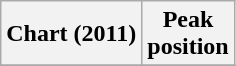<table class="wikitable plainrowheaders" style="text-align:center;" border="1">
<tr>
<th>Chart (2011)</th>
<th>Peak<br>position</th>
</tr>
<tr>
</tr>
</table>
